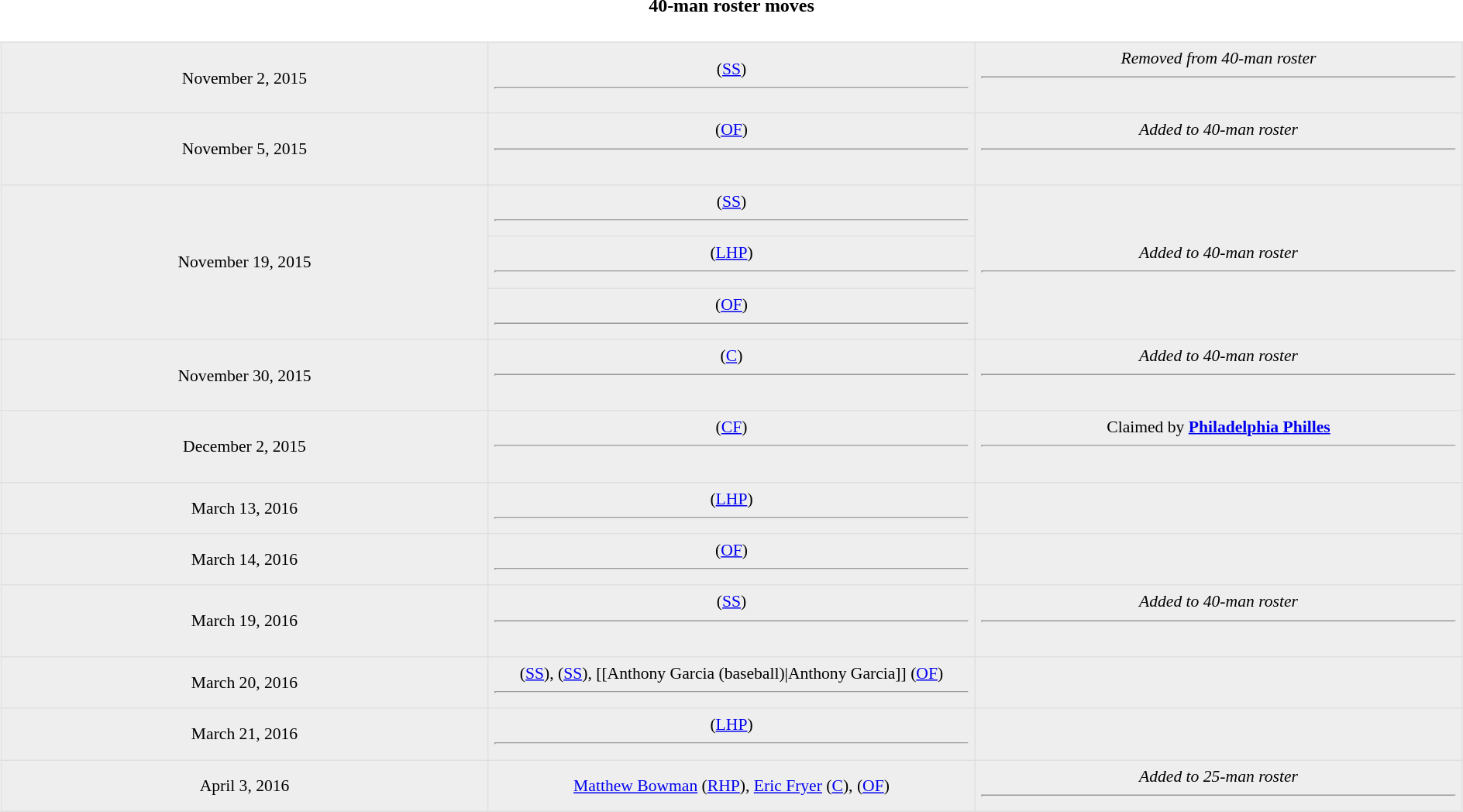<table class="toccolours collapsible collapsed" style="width:100%; background:inherit">
<tr>
<th>40-man roster moves</th>
</tr>
<tr>
<td><br><table border=1 style="border-collapse:collapse; font-size:90%; text-align: center; width: 100%" bordercolor="#DFDFDF"  cellpadding="5">
<tr bgcolor="#eeeeee">
<td style="width:20%">November 2, 2015</td>
<td style="width:30%" "text-align: center"> (<a href='#'>SS</a>)<hr></td>
<td style="width:30%" valign="top"><em>Removed from 40-man roster</em><hr><br></td>
</tr>
<tr bgcolor="#eeeeee">
<td style="width:20%">November 5, 2015</td>
<td style="width:30%" "text-align: center"> (<a href='#'>OF</a>)<hr><br></td>
<td style="width:30%" valign="top"><em>Added to 40-man roster</em><hr></td>
</tr>
<tr bgcolor="#eeeeee">
<td rowspan="3" style="width:30%" "text-align: center">November 19, 2015</td>
<td> (<a href='#'>SS</a>)<hr></td>
<td rowspan="3" style="width:30%" "text-align: center"><em>Added to 40-man roster</em><hr></td>
</tr>
<tr bgcolor="#eeeeee">
<td> (<a href='#'>LHP</a>)<hr></td>
</tr>
<tr bgcolor="#eeeeee">
<td> (<a href='#'>OF</a>)<hr></td>
</tr>
<tr bgcolor="#eeeeee">
<td style="width:20%">November 30, 2015</td>
<td style="width:30%" "text-align: center"> (<a href='#'>C</a>)<hr><br></td>
<td style="width:30%" valign="top"><em>Added to 40-man roster</em><hr></td>
</tr>
<tr bgcolor="#eeeeee">
<td style="width:20%">December 2, 2015</td>
<td style="width:30%" "text-align: center"> (<a href='#'>CF</a>)<hr><br></td>
<td style="width:30%" valign="top">Claimed by <strong><a href='#'>Philadelphia Philles</a></strong><hr><br></td>
</tr>
<tr bgcolor="#eeeeee">
<td style="width:20%">March 13, 2016</td>
<td style="width:30%" "text-align: center"> (<a href='#'>LHP</a>)<hr></td>
<td style="width:30%" valign="top"><br></td>
</tr>
<tr bgcolor="#eeeeee">
<td style="width:20%">March 14, 2016</td>
<td style="width:30%" "text-align: center"> (<a href='#'>OF</a>)<hr></td>
<td style="width:30%" valign="top"><br></td>
</tr>
<tr bgcolor="#eeeeee">
<td style="width:20%">March 19, 2016</td>
<td style="width:30%" "text-align: center"> (<a href='#'>SS</a>)<hr><br></td>
<td style="width:30%" valign="top"><em>Added to 40-man roster</em><hr></td>
</tr>
<tr bgcolor="#eeeeee">
<td style="width:20%">March 20, 2016</td>
<td style="width:30%" "text-align: center"> (<a href='#'>SS</a>),  (<a href='#'>SS</a>), [[Anthony Garcia (baseball)|Anthony Garcia]] (<a href='#'>OF</a>)<hr></td>
<td style="width:30%" valign="top"><br></td>
</tr>
<tr bgcolor="#eeeeee">
<td style="width:20%">March 21, 2016</td>
<td style="width:30%" "text-align: center"> (<a href='#'>LHP</a>)<hr></td>
<td style="width:30%" valign="top"><br></td>
</tr>
<tr bgcolor="#eeeeee">
<td style="width:20%">April 3, 2016</td>
<td style="width:30%" "text-align: center"><a href='#'>Matthew Bowman</a> (<a href='#'>RHP</a>), <a href='#'>Eric Fryer</a> (<a href='#'>C</a>),  (<a href='#'>OF</a>)</td>
<td style="width:30%" valign="top"><em>Added to 25-man roster</em><hr></td>
</tr>
</table>
</td>
</tr>
</table>
